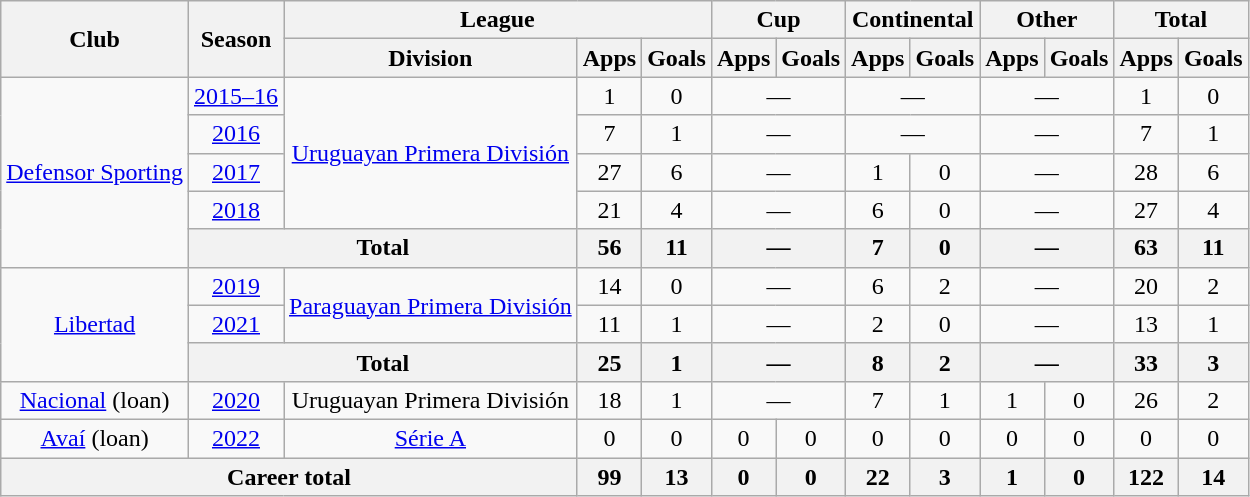<table class="wikitable" style="text-align: center;">
<tr>
<th rowspan="2">Club</th>
<th rowspan="2">Season</th>
<th colspan="3">League</th>
<th colspan="2">Cup</th>
<th colspan="2">Continental</th>
<th colspan="2">Other</th>
<th colspan="2">Total</th>
</tr>
<tr>
<th>Division</th>
<th>Apps</th>
<th>Goals</th>
<th>Apps</th>
<th>Goals</th>
<th>Apps</th>
<th>Goals</th>
<th>Apps</th>
<th>Goals</th>
<th>Apps</th>
<th>Goals</th>
</tr>
<tr>
<td rowspan="5"><a href='#'>Defensor Sporting</a></td>
<td><a href='#'>2015–16</a></td>
<td rowspan="4"><a href='#'>Uruguayan Primera División</a></td>
<td>1</td>
<td>0</td>
<td colspan="2">—</td>
<td colspan="2">—</td>
<td colspan="2">—</td>
<td>1</td>
<td>0</td>
</tr>
<tr>
<td><a href='#'>2016</a></td>
<td>7</td>
<td>1</td>
<td colspan="2">—</td>
<td colspan="2">—</td>
<td colspan="2">—</td>
<td>7</td>
<td>1</td>
</tr>
<tr>
<td><a href='#'>2017</a></td>
<td>27</td>
<td>6</td>
<td colspan="2">—</td>
<td>1</td>
<td>0</td>
<td colspan="2">—</td>
<td>28</td>
<td>6</td>
</tr>
<tr>
<td><a href='#'>2018</a></td>
<td>21</td>
<td>4</td>
<td colspan="2">—</td>
<td>6</td>
<td>0</td>
<td colspan="2">—</td>
<td>27</td>
<td>4</td>
</tr>
<tr>
<th colspan="2">Total</th>
<th>56</th>
<th>11</th>
<th colspan="2">—</th>
<th>7</th>
<th>0</th>
<th colspan="2">—</th>
<th>63</th>
<th>11</th>
</tr>
<tr>
<td rowspan="3"><a href='#'>Libertad</a></td>
<td><a href='#'>2019</a></td>
<td rowspan="2"><a href='#'>Paraguayan Primera División</a></td>
<td>14</td>
<td>0</td>
<td colspan="2">—</td>
<td>6</td>
<td>2</td>
<td colspan="2">—</td>
<td>20</td>
<td>2</td>
</tr>
<tr>
<td><a href='#'>2021</a></td>
<td>11</td>
<td>1</td>
<td colspan="2">—</td>
<td>2</td>
<td>0</td>
<td colspan="2">—</td>
<td>13</td>
<td>1</td>
</tr>
<tr>
<th colspan="2">Total</th>
<th>25</th>
<th>1</th>
<th colspan="2">—</th>
<th>8</th>
<th>2</th>
<th colspan="2">—</th>
<th>33</th>
<th>3</th>
</tr>
<tr>
<td><a href='#'>Nacional</a> (loan)</td>
<td><a href='#'>2020</a></td>
<td>Uruguayan Primera División</td>
<td>18</td>
<td>1</td>
<td colspan="2">—</td>
<td>7</td>
<td>1</td>
<td>1</td>
<td>0</td>
<td>26</td>
<td>2</td>
</tr>
<tr>
<td><a href='#'>Avaí</a> (loan)</td>
<td><a href='#'>2022</a></td>
<td><a href='#'>Série A</a></td>
<td>0</td>
<td>0</td>
<td>0</td>
<td>0</td>
<td>0</td>
<td>0</td>
<td>0</td>
<td>0</td>
<td>0</td>
<td>0</td>
</tr>
<tr>
<th colspan="3">Career total</th>
<th>99</th>
<th>13</th>
<th>0</th>
<th>0</th>
<th>22</th>
<th>3</th>
<th>1</th>
<th>0</th>
<th>122</th>
<th>14</th>
</tr>
</table>
